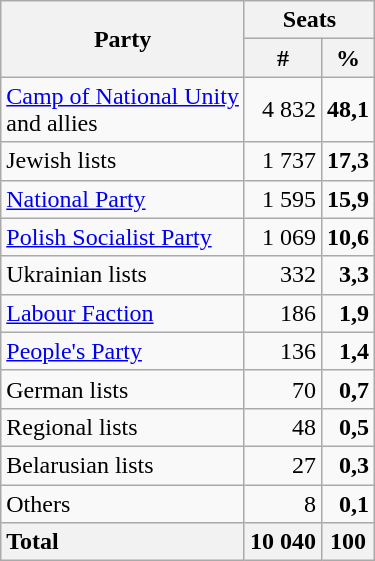<table class="wikitable" style="text-align:right;">
<tr>
<th rowspan="2">Party</th>
<th colspan="2">Seats</th>
</tr>
<tr>
<th>#</th>
<th>%</th>
</tr>
<tr>
<td style="text-align: left"><a href='#'>Camp of National Unity</a><br>and allies</td>
<td>4 832</td>
<td><strong>48,1</strong></td>
</tr>
<tr>
<td style="text-align: left">Jewish lists</td>
<td>1 737</td>
<td><strong>17,3</strong></td>
</tr>
<tr>
<td style="text-align: left"><a href='#'>National Party</a></td>
<td>1 595</td>
<td><strong>15,9</strong></td>
</tr>
<tr>
<td style="text-align: left"><a href='#'>Polish Socialist Party</a></td>
<td>1 069</td>
<td><strong>10,6</strong></td>
</tr>
<tr>
<td style="text-align: left">Ukrainian lists</td>
<td>332</td>
<td><strong>3,3</strong></td>
</tr>
<tr>
<td style="text-align: left"><a href='#'>Labour Faction</a></td>
<td>186</td>
<td><strong>1,9</strong></td>
</tr>
<tr>
<td style="text-align: left"><a href='#'>People's Party</a></td>
<td>136</td>
<td><strong>1,4</strong></td>
</tr>
<tr>
<td style="text-align: left">German lists</td>
<td>70</td>
<td><strong>0,7</strong></td>
</tr>
<tr>
<td style="text-align: left">Regional lists</td>
<td>48</td>
<td><strong>0,5</strong></td>
</tr>
<tr>
<td style="text-align: left">Belarusian lists</td>
<td>27</td>
<td><strong>0,3</strong></td>
</tr>
<tr>
<td style="text-align: left">Others</td>
<td>8</td>
<td><strong>0,1</strong></td>
</tr>
<tr>
<th style="text-align: left">Total</th>
<th>10 040</th>
<th>100</th>
</tr>
</table>
